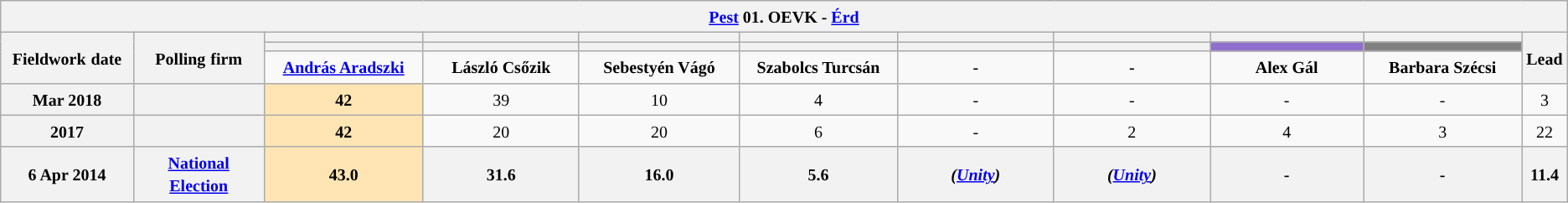<table class="wikitable mw-collapsible mw-collapsed" style="text-align:center">
<tr>
<th colspan="11" style="width: 980pt;"><small><a href='#'>Pest</a> 01. OEVK - <a href='#'>Érd</a></small></th>
</tr>
<tr>
<th rowspan="3" style="width: 80pt;"><small>Fieldwork</small> <small>date</small></th>
<th rowspan="3" style="width: 80pt;"><strong><small>Polling</small> <small>firm</small></strong></th>
<th style="width: 100pt;"><small></small></th>
<th style="width: 100pt;"><small> </small></th>
<th style="width: 100pt;"></th>
<th style="width: 100pt;"></th>
<th style="width: 100pt;"></th>
<th style="width: 100pt;"></th>
<th style="width: 100pt;"></th>
<th style="width: 100pt;"></th>
<th rowspan="3" style="width: 20pt;"><small>Lead</small></th>
</tr>
<tr>
<th style="color:inherit;background:"></th>
<th style="color:inherit;background:"></th>
<th style="color:inherit;background:"></th>
<th style="color:inherit;background:"></th>
<th style="color:inherit;background:"></th>
<th style="color:inherit;background:"></th>
<th style="color:inherit;background:#8E6FCE;"></th>
<th style="color:inherit;background:#808080;"></th>
</tr>
<tr>
<td><a href='#'><small><strong>András Aradszki</strong></small></a></td>
<td><small><strong>László Csőzik</strong></small></td>
<td><small><strong>Sebestyén Vágó</strong></small></td>
<td><small><strong>Szabolcs Turcsán</strong></small></td>
<td><small><strong>-</strong></small></td>
<td><small><strong>-</strong></small></td>
<td><small><strong>Alex Gál</strong></small></td>
<td><small><strong>Barbara Szécsi</strong></small></td>
</tr>
<tr>
<th><small>Mar 2018</small></th>
<th><small></small></th>
<td style="background:#FFE5B4"><small><strong>42</strong></small></td>
<td><small>39</small></td>
<td><small>10</small></td>
<td><small>4</small></td>
<td><small>-</small></td>
<td><small>-</small></td>
<td><small>-</small></td>
<td><small>-</small></td>
<td style="background:"><small>3</small></td>
</tr>
<tr>
<th><small>2017</small></th>
<th><small></small></th>
<td style="background:#FFE5B4"><small><strong>42</strong></small></td>
<td><small>20</small></td>
<td><small>20</small></td>
<td><small>6</small></td>
<td><small>-</small></td>
<td><small>2</small></td>
<td><small>4</small></td>
<td><small>3</small></td>
<td style="background:"><small>22</small></td>
</tr>
<tr>
<th><small>6 Apr 2014</small></th>
<th><a href='#'><small>National Election</small></a></th>
<th style="background:#FFE5B4"><small><strong>43.0</strong></small></th>
<th><small>31.6</small></th>
<th><small>16.0</small></th>
<th><small>5.6</small></th>
<th><small><em>(<a href='#'>Unity</a>)</em></small></th>
<th><small><em>(<a href='#'>Unity</a>)</em></small></th>
<th><small>-</small></th>
<th><small>-</small></th>
<th style="background:"><small>11.4</small></th>
</tr>
</table>
